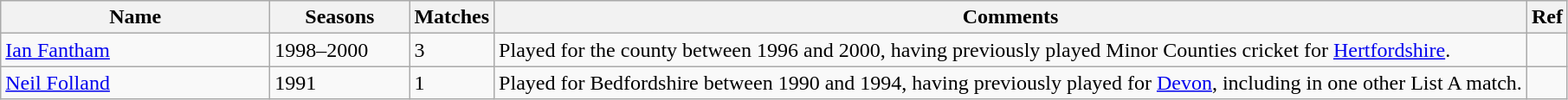<table class="wikitable">
<tr>
<th style="width:200px">Name</th>
<th style="width:100px">Seasons</th>
<th>Matches</th>
<th>Comments</th>
<th>Ref</th>
</tr>
<tr>
<td><a href='#'>Ian Fantham</a></td>
<td>1998–2000</td>
<td>3</td>
<td>Played for the county between 1996 and 2000, having previously played Minor Counties cricket for <a href='#'>Hertfordshire</a>.</td>
<td></td>
</tr>
<tr>
<td><a href='#'>Neil Folland</a></td>
<td>1991</td>
<td>1</td>
<td>Played for Bedfordshire between 1990 and 1994, having previously played for <a href='#'>Devon</a>, including in one other List A match.</td>
<td></td>
</tr>
</table>
